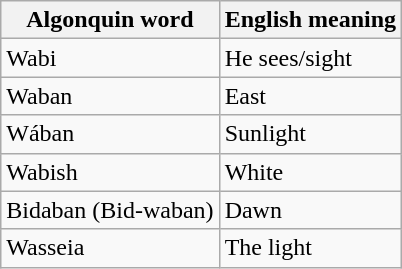<table class="wikitable">
<tr>
<th>Algonquin word</th>
<th>English meaning</th>
</tr>
<tr>
<td>Wabi</td>
<td>He sees/sight</td>
</tr>
<tr>
<td>Waban</td>
<td>East</td>
</tr>
<tr>
<td>Wában</td>
<td>Sunlight</td>
</tr>
<tr>
<td>Wabish</td>
<td>White</td>
</tr>
<tr>
<td>Bidaban (Bid-waban)</td>
<td>Dawn</td>
</tr>
<tr>
<td>Wasseia</td>
<td>The light</td>
</tr>
</table>
